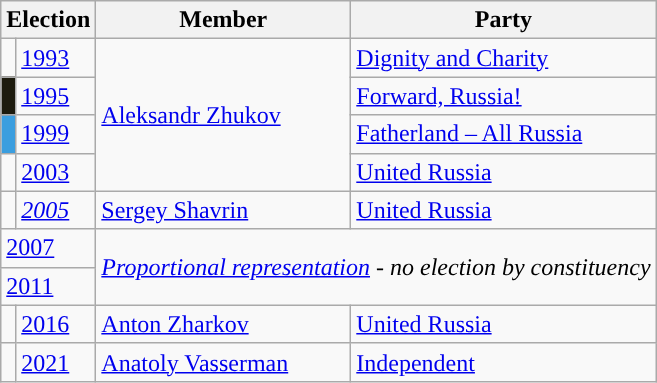<table class="wikitable">
<tr>
<th colspan="2">Election</th>
<th>Member</th>
<th>Party</th>
</tr>
<tr>
<td style="background-color:"></td>
<td><a href='#'>1993</a></td>
<td rowspan=4><a href='#'>Aleksandr Zhukov</a></td>
<td><a href='#'>Dignity and Charity</a></td>
</tr>
<tr>
<td style="background-color:#1C1A0D"></td>
<td><a href='#'>1995</a></td>
<td><a href='#'>Forward, Russia!</a></td>
</tr>
<tr>
<td style="background-color:#3B9EDF"></td>
<td><a href='#'>1999</a></td>
<td><a href='#'>Fatherland – All Russia</a></td>
</tr>
<tr>
<td style="background-color:"></td>
<td><a href='#'>2003</a></td>
<td><a href='#'>United Russia</a></td>
</tr>
<tr>
<td style="background-color:"></td>
<td><em><a href='#'>2005</a></em></td>
<td><a href='#'>Sergey Shavrin</a></td>
<td><a href='#'>United Russia</a></td>
</tr>
<tr>
<td colspan=2><a href='#'>2007</a></td>
<td colspan=2 rowspan=2><em><a href='#'>Proportional representation</a> - no election by constituency</em></td>
</tr>
<tr>
<td colspan=2><a href='#'>2011</a></td>
</tr>
<tr>
<td style="background-color:"></td>
<td><a href='#'>2016</a></td>
<td><a href='#'>Anton Zharkov</a></td>
<td><a href='#'>United Russia</a></td>
</tr>
<tr>
<td style="background-color:"></td>
<td><a href='#'>2021</a></td>
<td><a href='#'>Anatoly Vasserman</a></td>
<td><a href='#'>Independent</a></td>
</tr>
</table>
